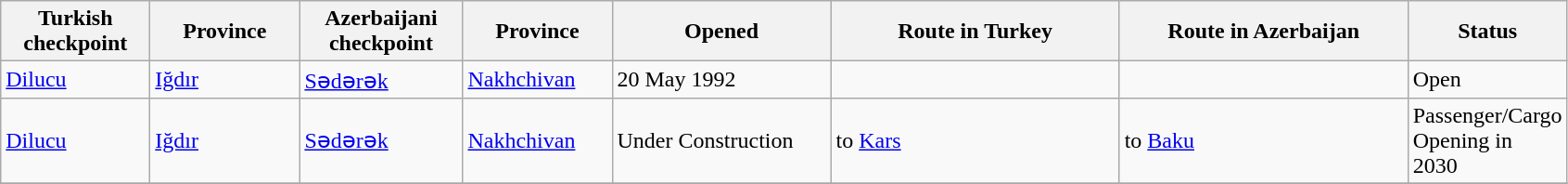<table class="wikitable">
<tr>
<th width=100> Turkish checkpoint</th>
<th width=100>Province</th>
<th width=110> Azerbaijani checkpoint</th>
<th width=100>Province</th>
<th width=150>Opened</th>
<th width=200>Route in Turkey</th>
<th width=200>Route in Azerbaijan</th>
<th width=50>Status</th>
</tr>
<tr>
<td><a href='#'>Dilucu</a></td>
<td><a href='#'>Iğdır</a></td>
<td><a href='#'>Sədərək</a></td>
<td><a href='#'>Nakhchivan</a></td>
<td>20 May 1992</td>
<td></td>
<td></td>
<td><span>Open</span></td>
</tr>
<tr>
<td><a href='#'>Dilucu</a></td>
<td><a href='#'>Iğdır</a></td>
<td><a href='#'>Sədərək</a></td>
<td><a href='#'>Nakhchivan</a></td>
<td>Under Construction</td>
<td> to <a href='#'>Kars</a></td>
<td> to <a href='#'>Baku</a></td>
<td>Passenger/Cargo Opening in 2030</td>
</tr>
<tr>
</tr>
</table>
